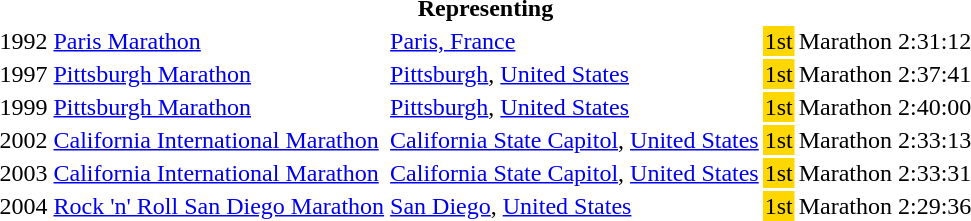<table>
<tr>
<th colspan="6">Representing </th>
</tr>
<tr>
<td>1992</td>
<td><a href='#'>Paris Marathon</a></td>
<td><a href='#'>Paris, France</a></td>
<td bgcolor="gold">1st</td>
<td>Marathon</td>
<td>2:31:12</td>
</tr>
<tr>
<td>1997</td>
<td><a href='#'>Pittsburgh Marathon</a></td>
<td><a href='#'>Pittsburgh</a>, <a href='#'>United States</a></td>
<td bgcolor="gold">1st</td>
<td>Marathon</td>
<td>2:37:41</td>
</tr>
<tr>
<td>1999</td>
<td><a href='#'>Pittsburgh Marathon</a></td>
<td><a href='#'>Pittsburgh</a>, <a href='#'>United States</a></td>
<td bgcolor="gold">1st</td>
<td>Marathon</td>
<td>2:40:00</td>
</tr>
<tr>
<td>2002</td>
<td><a href='#'>California International Marathon</a></td>
<td><a href='#'>California State Capitol</a>, <a href='#'>United States</a></td>
<td bgcolor="gold">1st</td>
<td>Marathon</td>
<td>2:33:13</td>
</tr>
<tr>
<td>2003</td>
<td><a href='#'>California International Marathon</a></td>
<td><a href='#'>California State Capitol</a>, <a href='#'>United States</a></td>
<td bgcolor="gold">1st</td>
<td>Marathon</td>
<td>2:33:31</td>
</tr>
<tr>
<td>2004</td>
<td><a href='#'>Rock 'n' Roll San Diego Marathon</a></td>
<td><a href='#'>San Diego</a>, <a href='#'>United States</a></td>
<td bgcolor="gold">1st</td>
<td>Marathon</td>
<td>2:29:36</td>
</tr>
</table>
